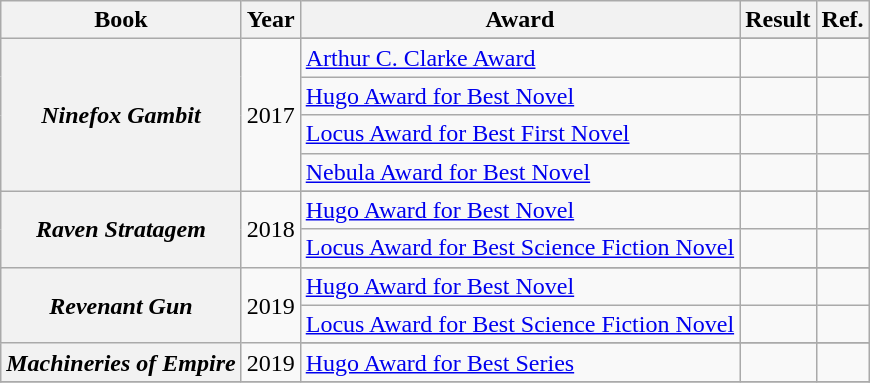<table class="wikitable sortable">
<tr>
<th>Book</th>
<th>Year</th>
<th>Award</th>
<th>Result</th>
<th>Ref.</th>
</tr>
<tr>
<th rowspan="5"><em>Ninefox Gambit</em></th>
<td rowspan="5">2017</td>
</tr>
<tr>
<td><a href='#'>Arthur C. Clarke Award</a></td>
<td></td>
<td></td>
</tr>
<tr>
<td><a href='#'>Hugo Award for Best Novel</a></td>
<td></td>
<td></td>
</tr>
<tr>
<td><a href='#'>Locus Award for Best First Novel</a></td>
<td></td>
<td></td>
</tr>
<tr>
<td><a href='#'>Nebula Award for Best Novel</a></td>
<td></td>
<td></td>
</tr>
<tr>
<th rowspan="3"><em>Raven Stratagem</em></th>
<td rowspan="3">2018</td>
</tr>
<tr>
<td><a href='#'>Hugo Award for Best Novel</a></td>
<td></td>
<td></td>
</tr>
<tr>
<td><a href='#'>Locus Award for Best Science Fiction Novel</a></td>
<td></td>
<td></td>
</tr>
<tr>
<th rowspan="3"><em>Revenant Gun</em></th>
<td rowspan="3">2019</td>
</tr>
<tr>
<td><a href='#'>Hugo Award for Best Novel</a></td>
<td></td>
<td></td>
</tr>
<tr>
<td><a href='#'>Locus Award for Best Science Fiction Novel</a></td>
<td></td>
<td></td>
</tr>
<tr>
<th rowspan="2"><em>Machineries of Empire</em></th>
<td rowspan="2">2019</td>
</tr>
<tr>
<td><a href='#'>Hugo Award for Best Series</a></td>
<td></td>
<td></td>
</tr>
<tr>
</tr>
</table>
